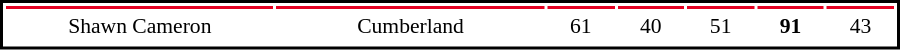<table cellpadding="0">
<tr align="left" style="vertical-align: top">
<td></td>
<td><br><table cellpadding="1" width="600px" style="font-size: 90%; text-align:center;  border: 2px solid black;">
<tr>
<th bgcolor="#E30022" width="30%"></th>
<th bgcolor="#E30022" width="30%"></th>
<th bgcolor="#E30022" width="7.5%"></th>
<th bgcolor="#E30022" width="7.5%"></th>
<th bgcolor="#E30022" width="7.5%"></th>
<th bgcolor="#E30022" width="7.5%"></th>
<th bgcolor="#E30022" width="7.5%"></th>
</tr>
<tr>
<td>Shawn Cameron</td>
<td>Cumberland</td>
<td>61</td>
<td>40</td>
<td>51</td>
<td><strong>91</strong></td>
<td>43</td>
</tr>
<tr>
</tr>
</table>
</td>
</tr>
</table>
